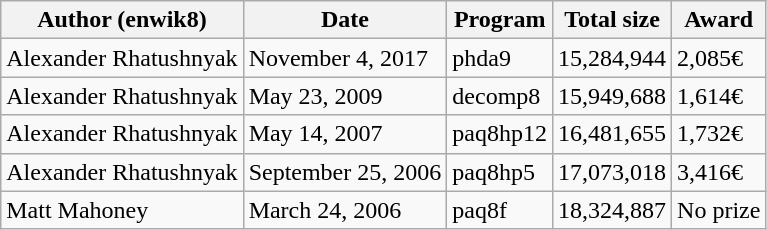<table class="wikitable">
<tr>
<th>Author (enwik8)</th>
<th>Date</th>
<th>Program</th>
<th>Total size</th>
<th>Award</th>
</tr>
<tr>
<td>Alexander Rhatushnyak</td>
<td>November 4, 2017</td>
<td>phda9</td>
<td>15,284,944</td>
<td>2,085€</td>
</tr>
<tr>
<td>Alexander Rhatushnyak</td>
<td>May 23, 2009</td>
<td>decomp8</td>
<td>15,949,688</td>
<td>1,614€</td>
</tr>
<tr>
<td>Alexander Rhatushnyak</td>
<td>May 14, 2007</td>
<td>paq8hp12</td>
<td>16,481,655</td>
<td>1,732€</td>
</tr>
<tr>
<td>Alexander Rhatushnyak</td>
<td>September 25, 2006</td>
<td>paq8hp5</td>
<td>17,073,018</td>
<td>3,416€</td>
</tr>
<tr>
<td>Matt Mahoney</td>
<td>March 24, 2006</td>
<td>paq8f</td>
<td>18,324,887</td>
<td>No prize</td>
</tr>
</table>
